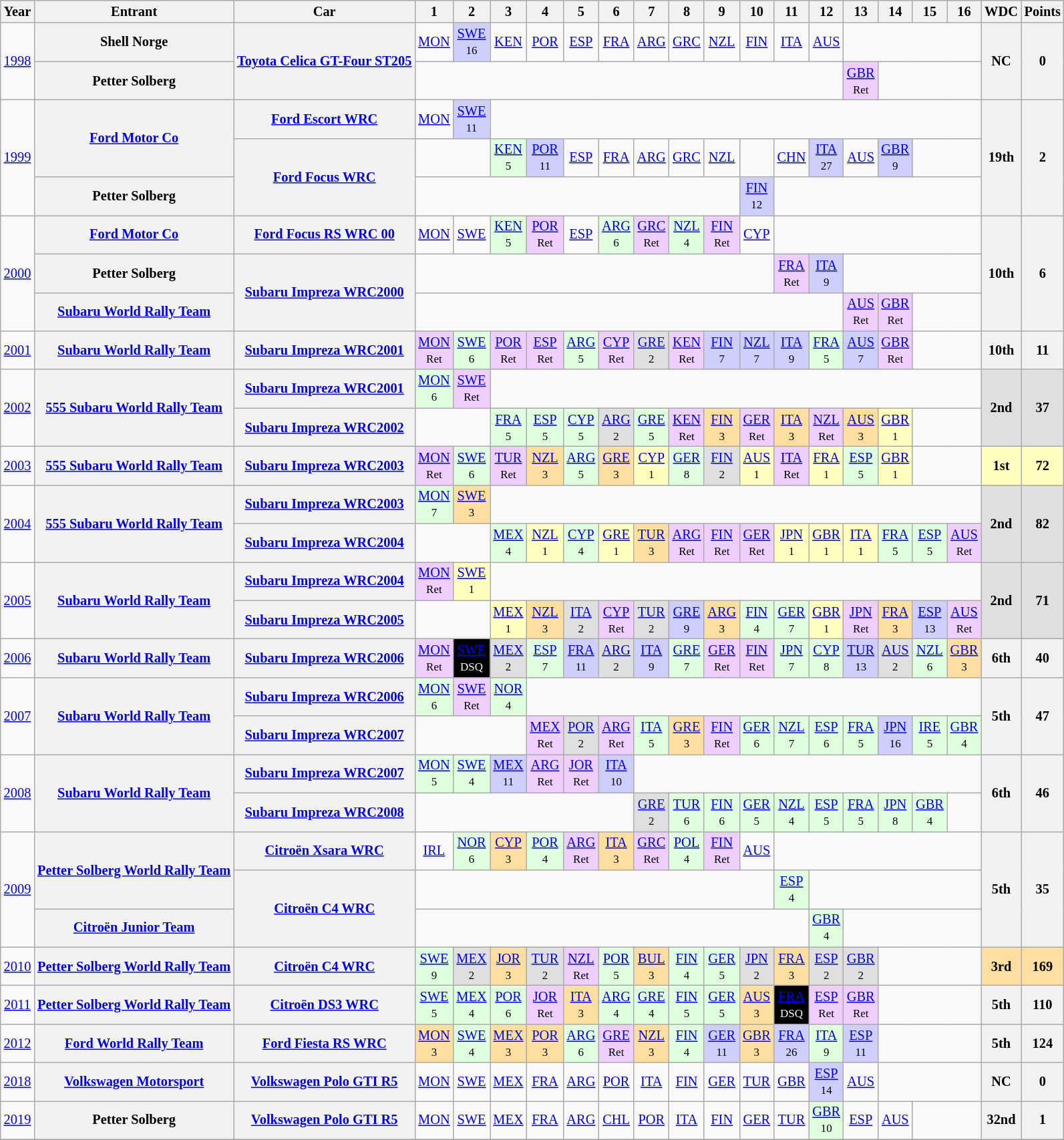<table class="wikitable" style="text-align:center; font-size:85%">
<tr>
<th>Year</th>
<th>Entrant</th>
<th>Car</th>
<th>1</th>
<th>2</th>
<th>3</th>
<th>4</th>
<th>5</th>
<th>6</th>
<th>7</th>
<th>8</th>
<th>9</th>
<th>10</th>
<th>11</th>
<th>12</th>
<th>13</th>
<th>14</th>
<th>15</th>
<th>16</th>
<th>WDC</th>
<th>Points</th>
</tr>
<tr>
<td rowspan=2><a href='#'>1998</a></td>
<th nowrap>Shell Norge</th>
<th rowspan=2 nowrap><a href='#'>Toyota Celica GT-Four ST205</a></th>
<td><a href='#'>MON</a></td>
<td style="background:#CFCFFF;"><a href='#'>SWE</a><br><small>16</small></td>
<td><a href='#'>KEN</a></td>
<td><a href='#'>POR</a></td>
<td><a href='#'>ESP</a></td>
<td><a href='#'>FRA</a></td>
<td><a href='#'>ARG</a></td>
<td><a href='#'>GRC</a></td>
<td><a href='#'>NZL</a></td>
<td><a href='#'>FIN</a></td>
<td><a href='#'>ITA</a></td>
<td><a href='#'>AUS</a></td>
<td colspan=4></td>
<th rowspan=2>NC</th>
<th rowspan=2>0</th>
</tr>
<tr>
<th nowrap>Petter Solberg</th>
<td colspan=12></td>
<td style="background:#EFCFFF;"><a href='#'>GBR</a><br><small>Ret</small></td>
<td colspan=3></td>
</tr>
<tr>
<td rowspan=3><a href='#'>1999</a></td>
<th rowspan=2 nowrap><a href='#'>Ford Motor Co</a></th>
<th nowrap><a href='#'>Ford Escort WRC</a></th>
<td><a href='#'>MON</a></td>
<td style="background:#CFCFFF;"><a href='#'>SWE</a><br><small>11</small></td>
<td colspan=14></td>
<th rowspan=3>19th</th>
<th rowspan=3>2</th>
</tr>
<tr>
<th rowspan=2 nowrap><a href='#'>Ford Focus WRC</a></th>
<td colspan=2></td>
<td style="background:#DFFFDF;"><a href='#'>KEN</a><br><small>5</small></td>
<td style="background:#CFCFFF;"><a href='#'>POR</a><br><small>11</small></td>
<td><a href='#'>ESP</a></td>
<td><a href='#'>FRA</a></td>
<td><a href='#'>ARG</a></td>
<td><a href='#'>GRC</a></td>
<td><a href='#'>NZL</a></td>
<td></td>
<td><a href='#'>CHN</a></td>
<td style="background:#CFCFFF;"><a href='#'>ITA</a><br><small>27</small></td>
<td><a href='#'>AUS</a></td>
<td style="background:#CFCFFF;"><a href='#'>GBR</a><br><small>9</small></td>
<td colspan=2></td>
</tr>
<tr>
<th nowrap>Petter Solberg</th>
<td colspan=9></td>
<td style="background:#CFCFFF;"><a href='#'>FIN</a><br><small>12</small></td>
<td colspan=6></td>
</tr>
<tr>
<td rowspan=3><a href='#'>2000</a></td>
<th nowrap><a href='#'>Ford Motor Co</a></th>
<th nowrap><a href='#'>Ford Focus RS WRC 00</a></th>
<td><a href='#'>MON</a></td>
<td><a href='#'>SWE</a></td>
<td style="background:#DFFFDF;"><a href='#'>KEN</a><br><small>5</small></td>
<td style="background:#EFCFFF;"><a href='#'>POR</a><br><small>Ret</small></td>
<td><a href='#'>ESP</a></td>
<td style="background:#DFFFDF;"><a href='#'>ARG</a><br><small>6</small></td>
<td style="background:#EFCFFF;"><a href='#'>GRC</a><br><small>Ret</small></td>
<td style="background:#DFFFDF;"><a href='#'>NZL</a><br><small>4</small></td>
<td style="background:#EFCFFF;"><a href='#'>FIN</a><br><small>Ret</small></td>
<td><a href='#'>CYP</a></td>
<td colspan=6></td>
<th rowspan=3>10th</th>
<th rowspan=3>6</th>
</tr>
<tr>
<th nowrap>Petter Solberg</th>
<th rowspan=2 nowrap><a href='#'>Subaru Impreza WRC2000</a></th>
<td colspan=10></td>
<td style="background:#EFCFFF;"><a href='#'>FRA</a><br><small>Ret</small></td>
<td style="background:#CFCFFF;"><a href='#'>ITA</a><br><small>9</small></td>
<td colspan=4></td>
</tr>
<tr>
<th nowrap><a href='#'>Subaru World Rally Team</a></th>
<td colspan=12></td>
<td style="background:#EFCFFF;"><a href='#'>AUS</a><br><small>Ret</small></td>
<td style="background:#EFCFFF;"><a href='#'>GBR</a><br><small>Ret</small></td>
<td colspan=2></td>
</tr>
<tr>
<td><a href='#'>2001</a></td>
<th nowrap><a href='#'>Subaru World Rally Team</a></th>
<th nowrap><a href='#'>Subaru Impreza WRC2001</a></th>
<td style="background:#EFCFFF;"><a href='#'>MON</a><br><small>Ret</small></td>
<td style="background:#DFFFDF;"><a href='#'>SWE</a><br><small>6</small></td>
<td style="background:#EFCFFF;"><a href='#'>POR</a><br><small>Ret</small></td>
<td style="background:#EFCFFF;"><a href='#'>ESP</a><br><small>Ret</small></td>
<td style="background:#DFFFDF;"><a href='#'>ARG</a><br><small>5</small></td>
<td style="background:#EFCFFF;"><a href='#'>CYP</a><br><small>Ret</small></td>
<td style="background:#DFDFDF;"><a href='#'>GRE</a><br><small>2</small></td>
<td style="background:#EFCFFF;"><a href='#'>KEN</a><br><small>Ret</small></td>
<td style="background:#CFCFFF;"><a href='#'>FIN</a><br><small>7</small></td>
<td style="background:#CFCFFF;"><a href='#'>NZL</a><br><small>7</small></td>
<td style="background:#CFCFFF;"><a href='#'>ITA</a><br><small>9</small></td>
<td style="background:#DFFFDF;"><a href='#'>FRA</a><br><small>5</small></td>
<td style="background:#CFCFFF;"><a href='#'>AUS</a><br><small>7</small></td>
<td style="background:#EFCFFF;"><a href='#'>GBR</a><br><small>Ret</small></td>
<td colspan=2></td>
<th>10th</th>
<th>11</th>
</tr>
<tr>
<td rowspan=2><a href='#'>2002</a></td>
<th rowspan=2 nowrap><a href='#'>555 Subaru World Rally Team</a></th>
<th nowrap><a href='#'>Subaru Impreza WRC2001</a></th>
<td style="background:#DFFFDF;"><a href='#'>MON</a><br><small>6</small></td>
<td style="background:#EFCFFF;"><a href='#'>SWE</a><br><small>Ret</small></td>
<td colspan=14></td>
<td style="background:#DFDFDF;" rowspan=2><strong>2nd</strong></td>
<td style="background:#DFDFDF;" rowspan=2><strong>37</strong></td>
</tr>
<tr>
<th nowrap><a href='#'>Subaru Impreza WRC2002</a></th>
<td colspan=2></td>
<td style="background:#DFFFDF;"><a href='#'>FRA</a><br><small>5</small></td>
<td style="background:#DFFFDF;"><a href='#'>ESP</a><br><small>5</small></td>
<td style="background:#DFFFDF;"><a href='#'>CYP</a><br><small>5</small></td>
<td style="background:#DFDFDF;"><a href='#'>ARG</a><br><small>2</small></td>
<td style="background:#DFFFDF;"><a href='#'>GRE</a><br><small>5</small></td>
<td style="background:#EFCFFF;"><a href='#'>KEN</a><br><small>Ret</small></td>
<td style="background:#FFDF9F;"><a href='#'>FIN</a><br><small>3</small></td>
<td style="background:#EFCFFF;"><a href='#'>GER</a><br><small>Ret</small></td>
<td style="background:#FFDF9F;"><a href='#'>ITA</a><br><small>3</small></td>
<td style="background:#EFCFFF;"><a href='#'>NZL</a><br><small>Ret</small></td>
<td style="background:#FFDF9F;"><a href='#'>AUS</a><br><small>3</small></td>
<td style="background:#FFFFBF;"><a href='#'>GBR</a><br><small>1</small></td>
<td colspan=2></td>
</tr>
<tr>
<td><a href='#'>2003</a></td>
<th nowrap><a href='#'>555 Subaru World Rally Team</a></th>
<th nowrap><a href='#'>Subaru Impreza WRC2003</a></th>
<td style="background:#EFCFFF;"><a href='#'>MON</a><br><small>Ret</small></td>
<td style="background:#DFFFDF;"><a href='#'>SWE</a><br><small>6</small></td>
<td style="background:#EFCFFF;"><a href='#'>TUR</a><br><small>Ret</small></td>
<td style="background:#FFDF9F;"><a href='#'>NZL</a><br><small>3</small></td>
<td style="background:#DFFFDF;"><a href='#'>ARG</a><br><small>5</small></td>
<td style="background:#FFDF9F;"><a href='#'>GRE</a><br><small>3</small></td>
<td style="background:#FFFFBF;"><a href='#'>CYP</a><br><small>1</small></td>
<td style="background:#DFFFDF;"><a href='#'>GER</a><br><small>8</small></td>
<td style="background:#DFDFDF;"><a href='#'>FIN</a><br><small>2</small></td>
<td style="background:#FFFFBF;"><a href='#'>AUS</a><br><small>1</small></td>
<td style="background:#EFCFFF;"><a href='#'>ITA</a><br><small>Ret</small></td>
<td style="background:#FFFFBF;"><a href='#'>FRA</a><br><small>1</small></td>
<td style="background:#DFFFDF;"><a href='#'>ESP</a><br><small>5</small></td>
<td style="background:#FFFFBF;"><a href='#'>GBR</a><br><small>1</small></td>
<td colspan=2></td>
<td style="background:#FFFFBF;"><strong>1st</strong></td>
<td style="background:#FFFFBF;"><strong>72</strong></td>
</tr>
<tr>
<td rowspan=2><a href='#'>2004</a></td>
<th rowspan=2 nowrap><a href='#'>555 Subaru World Rally Team</a></th>
<th nowrap><a href='#'>Subaru Impreza WRC2003</a></th>
<td style="background:#DFFFDF;"><a href='#'>MON</a><br><small>7</small></td>
<td style="background:#FFDF9F;"><a href='#'>SWE</a><br><small>3</small></td>
<td colspan=14></td>
<td style="background:#DFDFDF;" rowspan=2><strong>2nd</strong></td>
<td style="background:#DFDFDF;" rowspan=2><strong>82</strong></td>
</tr>
<tr>
<th nowrap><a href='#'>Subaru Impreza WRC2004</a></th>
<td colspan=2></td>
<td style="background:#DFFFDF;"><a href='#'>MEX</a><br><small>4</small></td>
<td style="background:#FFFFBF;"><a href='#'>NZL</a><br><small>1</small></td>
<td style="background:#DFFFDF;"><a href='#'>CYP</a><br><small>4</small></td>
<td style="background:#FFFFBF;"><a href='#'>GRE</a><br><small>1</small></td>
<td style="background:#FFDF9F;"><a href='#'>TUR</a><br><small>3</small></td>
<td style="background:#EFCFFF;"><a href='#'>ARG</a><br><small>Ret</small></td>
<td style="background:#EFCFFF;"><a href='#'>FIN</a><br><small>Ret</small></td>
<td style="background:#EFCFFF;"><a href='#'>GER</a><br><small>Ret</small></td>
<td style="background:#FFFFBF;"><a href='#'>JPN</a><br><small>1</small></td>
<td style="background:#FFFFBF;"><a href='#'>GBR</a><br><small>1</small></td>
<td style="background:#FFFFBF;"><a href='#'>ITA</a><br><small>1</small></td>
<td style="background:#DFFFDF;"><a href='#'>FRA</a><br><small>5</small></td>
<td style="background:#DFFFDF;"><a href='#'>ESP</a><br><small>5</small></td>
<td style="background:#EFCFFF;"><a href='#'>AUS</a><br><small>Ret</small></td>
</tr>
<tr>
<td rowspan=2><a href='#'>2005</a></td>
<th rowspan=2 nowrap><a href='#'>Subaru World Rally Team</a></th>
<th nowrap><a href='#'>Subaru Impreza WRC2004</a></th>
<td style="background:#EFCFFF;"><a href='#'>MON</a><br><small>Ret</small></td>
<td style="background:#FFFFBF;"><a href='#'>SWE</a><br><small>1</small></td>
<td colspan=14></td>
<td style="background:#DFDFDF;" rowspan=2><strong>2nd</strong></td>
<td style="background:#DFDFDF;" rowspan=2><strong>71</strong></td>
</tr>
<tr>
<th nowrap><a href='#'>Subaru Impreza WRC2005</a></th>
<td colspan=2></td>
<td style="background:#FFFFBF;"><a href='#'>MEX</a><br><small>1</small></td>
<td style="background:#FFDF9F;"><a href='#'>NZL</a><br><small>3</small></td>
<td style="background:#DFDFDF;"><a href='#'>ITA</a><br><small>2</small></td>
<td style="background:#EFCFFF;"><a href='#'>CYP</a><br><small>Ret</small></td>
<td style="background:#DFDFDF;"><a href='#'>TUR</a><br><small>2</small></td>
<td style="background:#CFCFFF;"><a href='#'>GRE</a><br><small>9</small></td>
<td style="background:#FFDF9F;"><a href='#'>ARG</a><br><small>3</small></td>
<td style="background:#DFFFDF;"><a href='#'>FIN</a><br><small>4</small></td>
<td style="background:#DFFFDF;"><a href='#'>GER</a><br><small>7</small></td>
<td style="background:#FFFFBF;"><a href='#'>GBR</a><br><small>1</small></td>
<td style="background:#EFCFFF;"><a href='#'>JPN</a><br><small>Ret</small></td>
<td style="background:#FFDF9F;"><a href='#'>FRA</a><br><small>3</small></td>
<td style="background:#CFCFFF;"><a href='#'>ESP</a><br><small>13</small></td>
<td style="background:#EFCFFF;"><a href='#'>AUS</a><br><small>Ret</small></td>
</tr>
<tr>
<td><a href='#'>2006</a></td>
<th nowrap><a href='#'>Subaru World Rally Team</a></th>
<th nowrap><a href='#'>Subaru Impreza WRC2006</a></th>
<td style="background:#EFCFFF;"><a href='#'>MON</a><br><small>Ret</small></td>
<td style="background:#000000; color:white"><a href='#'><span>SWE</span></a><br><small>DSQ</small></td>
<td style="background:#DFDFDF;"><a href='#'>MEX</a><br><small>2</small></td>
<td style="background:#DFFFDF;"><a href='#'>ESP</a><br><small>7</small></td>
<td style="background:#CFCFFF;"><a href='#'>FRA</a><br><small>11</small></td>
<td style="background:#DFDFDF;"><a href='#'>ARG</a><br><small>2</small></td>
<td style="background:#CFCFFF;"><a href='#'>ITA</a><br><small>9</small></td>
<td style="background:#DFFFDF;"><a href='#'>GRE</a><br><small>7</small></td>
<td style="background:#EFCFFF;"><a href='#'>GER</a><br><small>Ret</small></td>
<td style="background:#EFCFFF;"><a href='#'>FIN</a><br><small>Ret</small></td>
<td style="background:#DFFFDF;"><a href='#'>JPN</a><br><small>7</small></td>
<td style="background:#DFFFDF;"><a href='#'>CYP</a><br><small>8</small></td>
<td style="background:#CFCFFF;"><a href='#'>TUR</a><br><small>13</small></td>
<td style="background:#DFDFDF;"><a href='#'>AUS</a><br><small>2</small></td>
<td style="background:#DFFFDF;"><a href='#'>NZL</a><br><small>6</small></td>
<td style="background:#FFDF9F;"><a href='#'>GBR</a><br><small>3</small></td>
<th>6th</th>
<th>40</th>
</tr>
<tr>
<td rowspan=2><a href='#'>2007</a></td>
<th rowspan=2 nowrap><a href='#'>Subaru World Rally Team</a></th>
<th nowrap><a href='#'>Subaru Impreza WRC2006</a></th>
<td style="background:#DFFFDF;"><a href='#'>MON</a><br><small>6</small></td>
<td style="background:#EFCFFF;"><a href='#'>SWE</a><br><small>Ret</small></td>
<td style="background:#DFFFDF;"><a href='#'>NOR</a><br><small>4</small></td>
<td colspan=13></td>
<th rowspan=2>5th</th>
<th rowspan=2>47</th>
</tr>
<tr>
<th nowrap><a href='#'>Subaru Impreza WRC2007</a></th>
<td colspan=3></td>
<td style="background:#EFCFFF;"><a href='#'>MEX</a><br><small>Ret</small></td>
<td style="background:#DFDFDF;"><a href='#'>POR</a><br><small>2</small></td>
<td style="background:#EFCFFF;"><a href='#'>ARG</a><br><small>Ret</small></td>
<td style="background:#DFFFDF;"><a href='#'>ITA</a><br><small>5</small></td>
<td style="background:#FFDF9F;"><a href='#'>GRE</a><br><small>3</small></td>
<td style="background:#EFCFFF;"><a href='#'>FIN</a><br><small>Ret</small></td>
<td style="background:#DFFFDF;"><a href='#'>GER</a><br><small>6</small></td>
<td style="background:#DFFFDF;"><a href='#'>NZL</a><br><small>7</small></td>
<td style="background:#DFFFDF;"><a href='#'>ESP</a><br><small>6</small></td>
<td style="background:#DFFFDF;"><a href='#'>FRA</a><br><small>5</small></td>
<td style="background:#CFCFFF;"><a href='#'>JPN</a><br><small>16</small></td>
<td style="background:#DFFFDF;"><a href='#'>IRE</a><br><small>5</small></td>
<td style="background:#DFFFDF;"><a href='#'>GBR</a><br><small>4</small></td>
</tr>
<tr>
<td rowspan=2><a href='#'>2008</a></td>
<th rowspan=2 nowrap><a href='#'>Subaru World Rally Team</a></th>
<th nowrap><a href='#'>Subaru Impreza WRC2007</a></th>
<td style="background:#DFFFDF;"><a href='#'>MON</a><br><small>5</small></td>
<td style="background:#DFFFDF;"><a href='#'>SWE</a><br><small>4</small></td>
<td style="background:#CFCFFF;"><a href='#'>MEX</a><br><small>11</small></td>
<td style="background:#EFCFFF;"><a href='#'>ARG</a><br><small>Ret</small></td>
<td style="background:#EFCFFF;"><a href='#'>JOR</a><br><small>Ret</small></td>
<td style="background:#CFCFFF;"><a href='#'>ITA</a><br><small>10</small></td>
<td colspan=10></td>
<th rowspan=2>6th</th>
<th rowspan=2>46</th>
</tr>
<tr>
<th nowrap><a href='#'>Subaru Impreza WRC2008</a></th>
<td colspan=6></td>
<td style="background:#DFDFDF;"><a href='#'>GRE</a><br><small>2</small></td>
<td style="background:#DFFFDF;"><a href='#'>TUR</a><br><small>6</small></td>
<td style="background:#DFFFDF;"><a href='#'>FIN</a><br><small>6</small></td>
<td style="background:#DFFFDF;"><a href='#'>GER</a><br><small>5</small></td>
<td style="background:#DFFFDF;"><a href='#'>NZL</a><br><small>4</small></td>
<td style="background:#DFFFDF;"><a href='#'>ESP</a><br><small>5</small></td>
<td style="background:#DFFFDF;"><a href='#'>FRA</a><br><small>5</small></td>
<td style="background:#DFFFDF;"><a href='#'>JPN</a><br><small>8</small></td>
<td style="background:#DFFFDF;"><a href='#'>GBR</a><br><small>4</small></td>
<td></td>
</tr>
<tr>
<td rowspan=3><a href='#'>2009</a></td>
<th rowspan=2 nowrap><a href='#'>Petter Solberg World Rally Team</a></th>
<th nowrap><a href='#'>Citroën Xsara WRC</a></th>
<td><a href='#'>IRL</a></td>
<td style="background:#DFFFDF;"><a href='#'>NOR</a><br><small>6</small></td>
<td style="background:#FFDF9F;"><a href='#'>CYP</a><br><small>3</small></td>
<td style="background:#DFFFDF;"><a href='#'>POR</a><br><small>4</small></td>
<td style="background:#EFCFFF;"><a href='#'>ARG</a><br><small>Ret</small></td>
<td style="background:#FFDF9F;"><a href='#'>ITA</a><br><small>3</small></td>
<td style="background:#EFCFFF;"><a href='#'>GRC</a><br><small>Ret</small></td>
<td style="background:#DFFFDF;"><a href='#'>POL</a><br><small>4</small></td>
<td style="background:#EFCFFF;"><a href='#'>FIN</a><br><small>Ret</small></td>
<td><a href='#'>AUS</a></td>
<td colspan=6></td>
<th rowspan=3>5th</th>
<th rowspan=3>35</th>
</tr>
<tr>
<th rowspan=2 nowrap><a href='#'>Citroën C4 WRC</a></th>
<td colspan=10></td>
<td style="background:#DFFFDF;"><a href='#'>ESP</a><br><small>4</small></td>
<td colspan=5></td>
</tr>
<tr>
<th nowrap><a href='#'>Citroën Junior Team</a></th>
<td colspan=11></td>
<td style="background:#DFFFDF;"><a href='#'>GBR</a><br><small>4</small></td>
<td colspan=4></td>
</tr>
<tr>
<td><a href='#'>2010</a></td>
<th nowrap><a href='#'>Petter Solberg World Rally Team</a></th>
<th nowrap><a href='#'>Citroën C4 WRC</a></th>
<td style="background:#DFFFDF;"><a href='#'>SWE</a><br><small>9</small></td>
<td style="background:#DFDFDF;"><a href='#'>MEX</a><br><small>2</small></td>
<td style="background:#FFDF9F;"><a href='#'>JOR</a><br><small>3</small></td>
<td style="background:#DFDFDF;"><a href='#'>TUR</a><br><small>2</small></td>
<td style="background:#EFCFFF;"><a href='#'>NZL</a><br><small>Ret</small></td>
<td style="background:#DFFFDF;"><a href='#'>POR</a><br><small>5</small></td>
<td style="background:#FFDF9F;"><a href='#'>BUL</a><br><small>3</small></td>
<td style="background:#DFFFDF;"><a href='#'>FIN</a><br><small>4</small></td>
<td style="background:#DFFFDF;"><a href='#'>GER</a><br><small>5</small></td>
<td style="background:#DFDFDF;"><a href='#'>JPN</a><br><small>2</small></td>
<td style="background:#FFDF9F;"><a href='#'>FRA</a><br><small>3</small></td>
<td style="background:#DFDFDF;"><a href='#'>ESP</a><br><small>2</small></td>
<td style="background:#DFDFDF;"><a href='#'>GBR</a><br><small>2</small></td>
<td colspan=3></td>
<td style="background:#FFDF9F;"><strong>3rd</strong></td>
<td style="background:#FFDF9F;"><strong>169</strong></td>
</tr>
<tr>
<td><a href='#'>2011</a></td>
<th nowrap><a href='#'>Petter Solberg World Rally Team</a></th>
<th nowrap><a href='#'>Citroën DS3 WRC</a></th>
<td style="background:#DFFFDF;"><a href='#'>SWE</a><br><small>5</small></td>
<td style="background:#DFFFDF;"><a href='#'>MEX</a><br><small>4</small></td>
<td style="background:#DFFFDF;"><a href='#'>POR</a><br><small>6</small></td>
<td style="background:#EFCFFF;"><a href='#'>JOR</a><br><small>Ret</small></td>
<td style="background:#FFDF9F;"><a href='#'>ITA</a><br><small>3</small></td>
<td style="background:#DFFFDF;"><a href='#'>ARG</a><br><small>4</small></td>
<td style="background:#DFFFDF;"><a href='#'>GRE</a><br><small>4</small></td>
<td style="background:#DFFFDF;"><a href='#'>FIN</a><br><small>5</small></td>
<td style="background:#DFFFDF;"><a href='#'>GER</a><br><small>5</small></td>
<td style="background:#FFDF9F;"><a href='#'>AUS</a><br><small>3</small></td>
<td style="background:#000000; color:white"><a href='#'><span>FRA</span></a><br><small>DSQ</small></td>
<td style="background:#EFCFFF;"><a href='#'>ESP</a><br><small>Ret</small></td>
<td style="background:#EFCFFF;"><a href='#'>GBR</a><br><small>Ret</small></td>
<td colspan=3></td>
<th>5th</th>
<th>110</th>
</tr>
<tr>
<td><a href='#'>2012</a></td>
<th nowrap><a href='#'>Ford World Rally Team</a></th>
<th nowrap><a href='#'>Ford Fiesta RS WRC</a></th>
<td style="background:#FFDF9F;"><a href='#'>MON</a><br><small>3</small></td>
<td style="background:#DFFFDF;"><a href='#'>SWE</a><br><small>4</small></td>
<td style="background:#FFDF9F;"><a href='#'>MEX</a><br><small>3</small></td>
<td style="background:#FFDF9F;"><a href='#'>POR</a><br><small>3</small></td>
<td style="background:#DFFFDF;"><a href='#'>ARG</a><br><small>6</small></td>
<td style="background:#EFCFFF;"><a href='#'>GRE</a><br><small>Ret</small></td>
<td style="background:#FFDF9F;"><a href='#'>NZL</a><br><small>3</small></td>
<td style="background:#DFFFDF;"><a href='#'>FIN</a><br><small>4</small></td>
<td style="background:#CFCFFF;"><a href='#'>GER</a><br><small>11</small></td>
<td style="background:#FFDF9F;"><a href='#'>GBR</a><br><small>3</small></td>
<td style="background:#CFCFFF;"><a href='#'>FRA</a><br><small>26</small></td>
<td style="background:#DFFFDF;"><a href='#'>ITA</a><br><small>9</small></td>
<td style="background:#CFCFFF;"><a href='#'>ESP</a><br><small>11</small></td>
<td colspan=3></td>
<th>5th</th>
<th>124</th>
</tr>
<tr>
<td><a href='#'>2018</a></td>
<th nowrap><a href='#'>Volkswagen Motorsport</a></th>
<th nowrap><a href='#'>Volkswagen Polo GTI R5</a></th>
<td><a href='#'>MON</a></td>
<td><a href='#'>SWE</a></td>
<td><a href='#'>MEX</a></td>
<td><a href='#'>FRA</a></td>
<td><a href='#'>ARG</a></td>
<td><a href='#'>POR</a></td>
<td><a href='#'>ITA</a></td>
<td><a href='#'>FIN</a></td>
<td><a href='#'>GER</a></td>
<td><a href='#'>TUR</a></td>
<td><a href='#'>GBR</a></td>
<td style="background:#CFCFFF;"><a href='#'>ESP</a><br><small>14</small></td>
<td><a href='#'>AUS</a></td>
<td colspan=3></td>
<th>NC</th>
<th>0</th>
</tr>
<tr>
<td><a href='#'>2019</a></td>
<th nowrap>Petter Solberg</th>
<th nowrap><a href='#'>Volkswagen Polo GTI R5</a></th>
<td><a href='#'>MON</a></td>
<td><a href='#'>SWE</a></td>
<td><a href='#'>MEX</a></td>
<td><a href='#'>FRA</a></td>
<td><a href='#'>ARG</a></td>
<td><a href='#'>CHL</a></td>
<td><a href='#'>POR</a></td>
<td><a href='#'>ITA</a></td>
<td><a href='#'>FIN</a></td>
<td><a href='#'>GER</a></td>
<td><a href='#'>TUR</a></td>
<td style="background:#DFFFDF;"><a href='#'>GBR</a><br><small>10</small></td>
<td><a href='#'>ESP</a></td>
<td><a href='#'>AUS</a><br></td>
<td colspan=2></td>
<th>32nd</th>
<th>1</th>
</tr>
<tr>
</tr>
</table>
